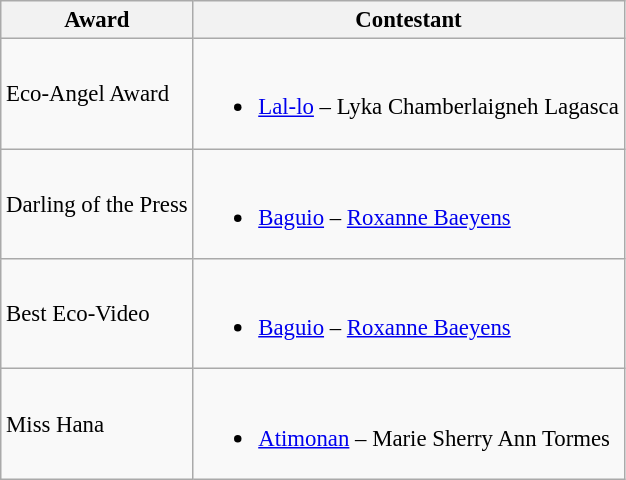<table class="wikitable sortable" style="font-size: 95%;">
<tr>
<th>Award</th>
<th>Contestant</th>
</tr>
<tr>
<td>Eco-Angel Award</td>
<td><br><ul><li><a href='#'>Lal-lo</a> – Lyka Chamberlaigneh Lagasca</li></ul></td>
</tr>
<tr>
<td>Darling of the Press</td>
<td><br><ul><li><a href='#'>Baguio</a> – <a href='#'>Roxanne Baeyens</a></li></ul></td>
</tr>
<tr>
<td>Best Eco-Video</td>
<td><br><ul><li><a href='#'>Baguio</a> – <a href='#'>Roxanne Baeyens</a></li></ul></td>
</tr>
<tr>
<td>Miss Hana</td>
<td><br><ul><li><a href='#'>Atimonan</a> – Marie Sherry Ann Tormes</li></ul></td>
</tr>
</table>
